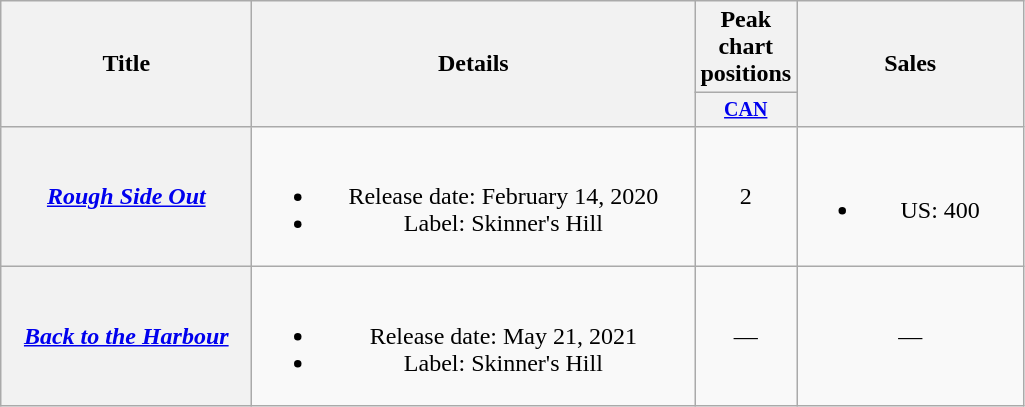<table class="wikitable plainrowheaders" style="text-align:center;">
<tr>
<th rowspan="2" style="width:10em;">Title</th>
<th rowspan="2" style="width:18em;">Details</th>
<th colspan="1">Peak chart positions</th>
<th rowspan="2" style="width:9em;">Sales</th>
</tr>
<tr style="font-size:smaller;">
<th width="45"><a href='#'>CAN</a><br></th>
</tr>
<tr>
<th scope="row"><em><a href='#'>Rough Side Out</a></em></th>
<td><br><ul><li>Release date: February 14, 2020</li><li>Label: Skinner's Hill</li></ul></td>
<td>2</td>
<td><br><ul><li>US: 400</li></ul></td>
</tr>
<tr>
<th scope="row"><em><a href='#'>Back to the Harbour</a></em></th>
<td><br><ul><li>Release date: May 21, 2021</li><li>Label: Skinner's Hill</li></ul></td>
<td>—</td>
<td>—</td>
</tr>
</table>
